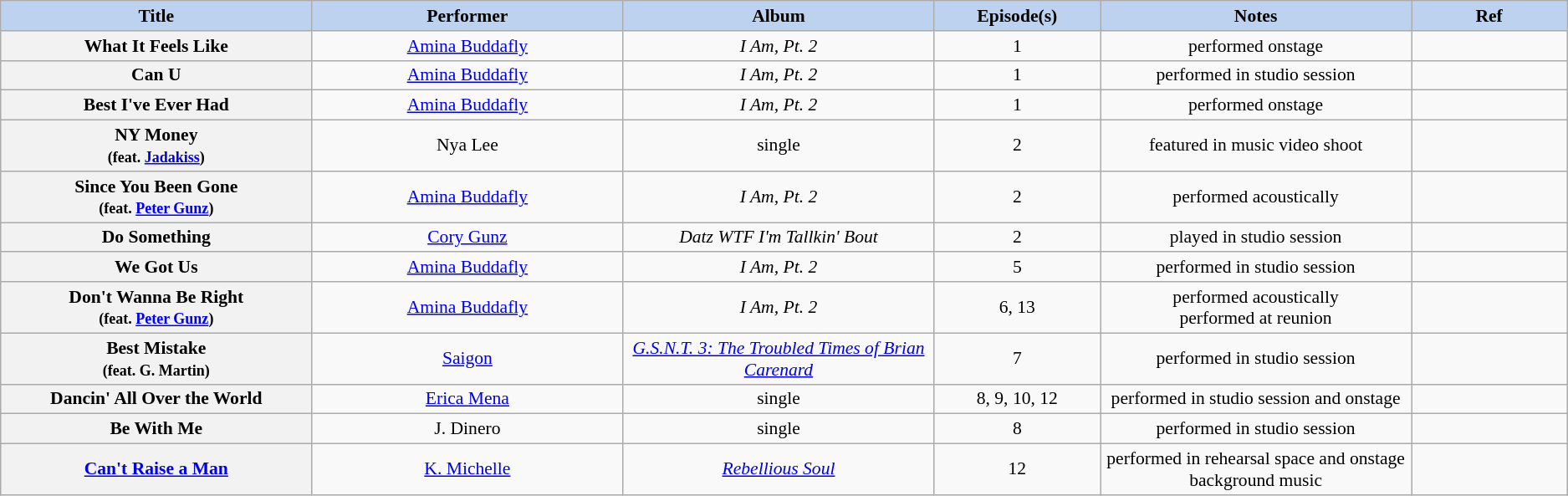<table class="wikitable sortable" style="font-size:90%; text-align: center">
<tr>
<th scope="col"  style="background:#bcd2ee; width:10%;">Title</th>
<th scope="col"  style="background:#bcd2ee; width:10%;">Performer</th>
<th scope="col"  style="background:#bcd2ee; width:10%;">Album</th>
<th scope="col"  style="background:#bcd2ee; width:5%;">Episode(s)</th>
<th scope="col"  style="background:#bcd2ee; width:10%;">Notes</th>
<th scope="col"  style="background:#bcd2ee; width:5%;">Ref</th>
</tr>
<tr>
<th scope="row">What It Feels Like</th>
<td><a href='#'>Amina Buddafly</a></td>
<td><em>I Am, Pt. 2</em></td>
<td>1</td>
<td>performed onstage</td>
<td style="text-align:center;"></td>
</tr>
<tr>
<th scope="row">Can U</th>
<td><a href='#'>Amina Buddafly</a></td>
<td><em>I Am, Pt. 2</em></td>
<td>1</td>
<td>performed in studio session</td>
<td style="text-align:center;"></td>
</tr>
<tr>
<th scope="row">Best I've Ever Had</th>
<td><a href='#'>Amina Buddafly</a></td>
<td><em>I Am, Pt. 2</em></td>
<td>1</td>
<td>performed onstage</td>
<td style="text-align:center;"></td>
</tr>
<tr>
<th scope="row">NY Money <br><small>(feat. <a href='#'>Jadakiss</a>)</small></th>
<td>Nya Lee</td>
<td>single</td>
<td>2</td>
<td>featured in music video shoot</td>
<td></td>
</tr>
<tr>
<th scope="row">Since You Been Gone <br><small>(feat. <a href='#'>Peter Gunz</a>)</small></th>
<td><a href='#'>Amina Buddafly</a></td>
<td><em>I Am, Pt. 2</em></td>
<td>2</td>
<td>performed acoustically</td>
<td style="text-align:center;"></td>
</tr>
<tr>
<th scope="row">Do Something</th>
<td><a href='#'>Cory Gunz</a></td>
<td><em>Datz WTF I'm Tallkin' Bout</em></td>
<td>2</td>
<td>played in studio session</td>
<td></td>
</tr>
<tr>
<th scope="row">We Got Us</th>
<td><a href='#'>Amina Buddafly</a></td>
<td><em>I Am, Pt. 2</em></td>
<td>5</td>
<td>performed in studio session</td>
<td style="text-align:center;"></td>
</tr>
<tr>
<th scope="row">Don't Wanna Be Right <br><small>(feat. <a href='#'>Peter Gunz</a>)</small></th>
<td><a href='#'>Amina Buddafly</a></td>
<td><em>I Am, Pt. 2</em></td>
<td>6, 13</td>
<td>performed acoustically <br> performed at reunion</td>
<td style="text-align:center;"></td>
</tr>
<tr>
<th scope="row">Best Mistake <br><small>(feat. G. Martin)</small></th>
<td><a href='#'>Saigon</a></td>
<td><em><a href='#'>G.S.N.T. 3: The Troubled Times of Brian Carenard</a></em></td>
<td>7</td>
<td>performed in studio session</td>
<td style="text-align:center;"></td>
</tr>
<tr>
<th scope="row">Dancin' All Over the World</th>
<td><a href='#'>Erica Mena</a></td>
<td>single</td>
<td>8, 9, 10, 12</td>
<td>performed in studio session and onstage</td>
<td></td>
</tr>
<tr>
<th scope="row">Be With Me</th>
<td>J. Dinero</td>
<td>single</td>
<td>8</td>
<td>performed in studio session</td>
<td></td>
</tr>
<tr>
<th scope="row"><a href='#'>Can't Raise a Man</a></th>
<td><a href='#'>K. Michelle</a></td>
<td><em><a href='#'>Rebellious Soul</a></em></td>
<td>12</td>
<td>performed in rehearsal space and onstage <br> background music</td>
<td style="text-align:center;"></td>
</tr>
</table>
